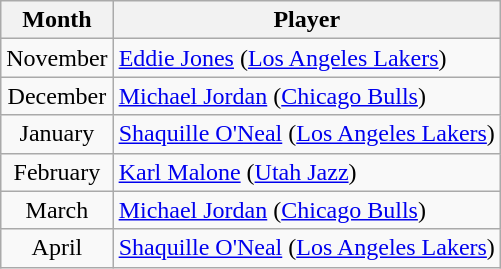<table class="wikitable">
<tr>
<th>Month</th>
<th>Player</th>
</tr>
<tr>
<td align=center>November</td>
<td><a href='#'>Eddie Jones</a> (<a href='#'>Los Angeles Lakers</a>)</td>
</tr>
<tr>
<td align=center>December</td>
<td><a href='#'>Michael Jordan</a> (<a href='#'>Chicago Bulls</a>)</td>
</tr>
<tr>
<td align=center>January</td>
<td><a href='#'>Shaquille O'Neal</a> (<a href='#'>Los Angeles Lakers</a>)</td>
</tr>
<tr>
<td align=center>February</td>
<td><a href='#'>Karl Malone</a> (<a href='#'>Utah Jazz</a>)</td>
</tr>
<tr>
<td align=center>March</td>
<td><a href='#'>Michael Jordan</a> (<a href='#'>Chicago Bulls</a>)</td>
</tr>
<tr>
<td align=center>April</td>
<td><a href='#'>Shaquille O'Neal</a> (<a href='#'>Los Angeles Lakers</a>)</td>
</tr>
</table>
